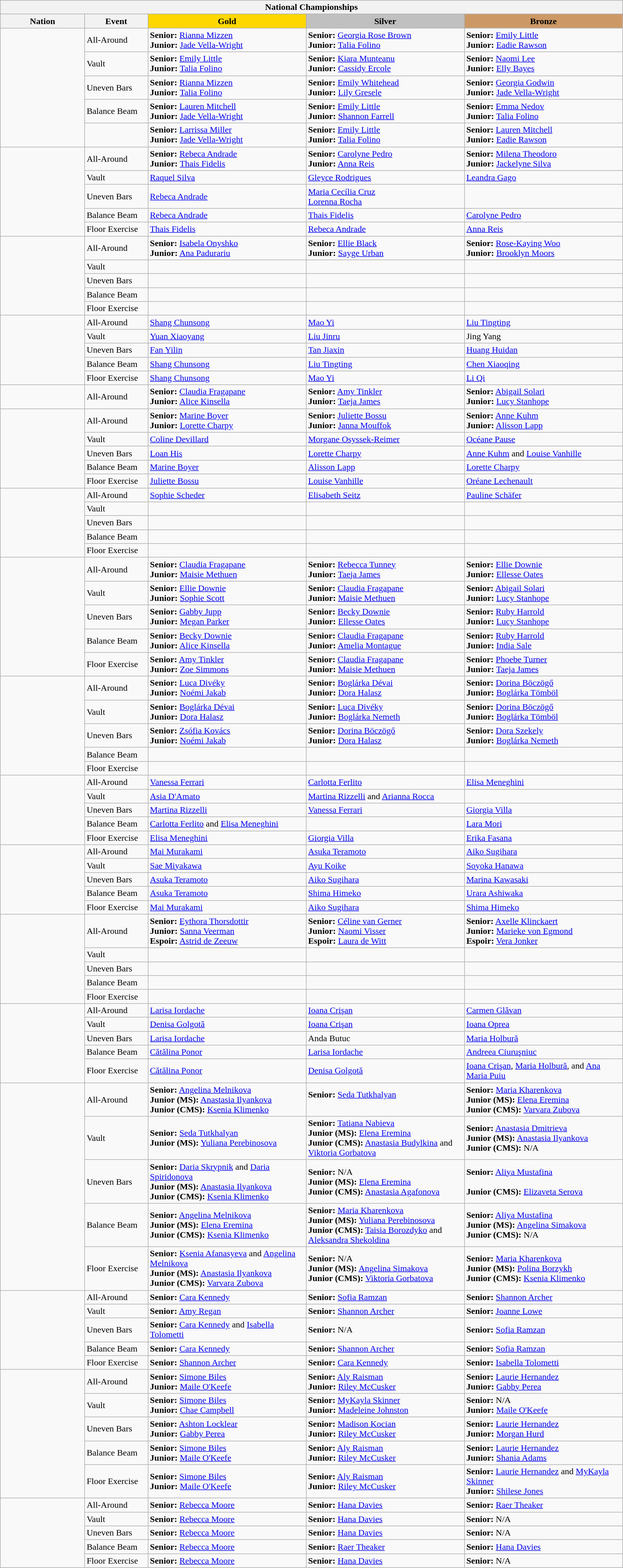<table class="wikitable" style="width:90%;">
<tr>
<th colspan=5>National Championships</th>
</tr>
<tr>
<th style="text-align:center; width:8%;">Nation</th>
<th style="text-align:center; width:6%;">Event</th>
<td style="text-align:center; width:15%; background:gold;"><strong>Gold</strong></td>
<td style="text-align:center; width:15%; background:silver;"><strong>Silver</strong></td>
<td style="text-align:center; width:15%; background:#c96;"><strong>Bronze</strong></td>
</tr>
<tr>
<td rowspan=5><strong></strong></td>
<td>All-Around</td>
<td><strong>Senior:</strong> <a href='#'>Rianna Mizzen</a> <br> <strong>Junior:</strong> <a href='#'>Jade Vella-Wright</a></td>
<td><strong>Senior:</strong> <a href='#'>Georgia Rose Brown</a> <br> <strong>Junior:</strong> <a href='#'>Talia Folino</a></td>
<td><strong>Senior:</strong> <a href='#'>Emily Little</a> <br> <strong>Junior:</strong> <a href='#'>Eadie Rawson</a></td>
</tr>
<tr>
<td>Vault</td>
<td><strong>Senior:</strong> <a href='#'>Emily Little</a> <br> <strong>Junior:</strong> <a href='#'>Talia Folino</a></td>
<td><strong>Senior:</strong> <a href='#'>Kiara Munteanu</a> <br> <strong>Junior:</strong> <a href='#'>Cassidy Ercole</a></td>
<td><strong>Senior:</strong> <a href='#'>Naomi Lee</a> <br> <strong>Junior:</strong> <a href='#'>Elly Bayes</a></td>
</tr>
<tr>
<td>Uneven Bars</td>
<td><strong>Senior:</strong> <a href='#'>Rianna Mizzen</a> <br> <strong>Junior:</strong> <a href='#'>Talia Folino</a></td>
<td><strong>Senior:</strong> <a href='#'>Emily Whitehead</a> <br> <strong>Junior:</strong> <a href='#'>Lily Gresele</a></td>
<td><strong>Senior:</strong> <a href='#'>Georgia Godwin</a> <br> <strong>Junior:</strong> <a href='#'>Jade Vella-Wright</a></td>
</tr>
<tr>
<td>Balance Beam</td>
<td><strong>Senior:</strong> <a href='#'>Lauren Mitchell</a> <br> <strong>Junior:</strong> <a href='#'>Jade Vella-Wright</a></td>
<td><strong>Senior:</strong> <a href='#'>Emily Little</a> <br> <strong>Junior:</strong> <a href='#'>Shannon Farrell</a></td>
<td><strong>Senior:</strong> <a href='#'>Emma Nedov</a> <br> <strong>Junior:</strong> <a href='#'>Talia Folino</a></td>
</tr>
<tr>
<td></td>
<td><strong>Senior:</strong> <a href='#'>Larrissa Miller</a> <br> <strong>Junior:</strong> <a href='#'>Jade Vella-Wright</a></td>
<td><strong>Senior:</strong> <a href='#'>Emily Little</a> <br> <strong>Junior:</strong> <a href='#'>Talia Folino</a></td>
<td><strong>Senior:</strong> <a href='#'>Lauren Mitchell</a> <br> <strong>Junior:</strong> <a href='#'>Eadie Rawson</a></td>
</tr>
<tr>
<td rowspan=5><strong></strong></td>
<td>All-Around</td>
<td><strong>Senior:</strong> <a href='#'>Rebeca Andrade</a> <br> <strong>Junior:</strong> <a href='#'>Thais Fidelis</a></td>
<td><strong>Senior:</strong> <a href='#'>Carolyne Pedro</a> <br> <strong>Junior:</strong> <a href='#'>Anna Reis</a></td>
<td><strong>Senior:</strong> <a href='#'>Milena Theodoro</a> <br> <strong>Junior:</strong> <a href='#'>Jackelyne Silva</a></td>
</tr>
<tr>
<td>Vault</td>
<td><a href='#'>Raquel Silva</a></td>
<td><a href='#'>Gleyce Rodrigues</a></td>
<td><a href='#'>Leandra Gago</a></td>
</tr>
<tr>
<td>Uneven Bars</td>
<td><a href='#'>Rebeca Andrade</a></td>
<td><a href='#'>Maria Cecília Cruz</a><br><a href='#'>Lorenna Rocha</a></td>
<td></td>
</tr>
<tr>
<td>Balance Beam</td>
<td><a href='#'>Rebeca Andrade</a></td>
<td><a href='#'>Thais Fidelis</a></td>
<td><a href='#'>Carolyne Pedro</a></td>
</tr>
<tr>
<td>Floor Exercise</td>
<td><a href='#'>Thais Fidelis</a></td>
<td><a href='#'>Rebeca Andrade</a></td>
<td><a href='#'>Anna Reis</a></td>
</tr>
<tr>
<td rowspan=5><strong></strong></td>
<td>All-Around</td>
<td><strong>Senior:</strong> <a href='#'>Isabela Onyshko</a> <br> <strong>Junior:</strong> <a href='#'>Ana Padurariu</a></td>
<td><strong>Senior:</strong> <a href='#'>Ellie Black</a> <br> <strong>Junior:</strong> <a href='#'>Sayge Urban</a></td>
<td><strong>Senior:</strong> <a href='#'>Rose-Kaying Woo</a> <br> <strong>Junior:</strong> <a href='#'>Brooklyn Moors</a></td>
</tr>
<tr>
<td>Vault</td>
<td></td>
<td></td>
<td></td>
</tr>
<tr>
<td>Uneven Bars</td>
<td></td>
<td></td>
<td></td>
</tr>
<tr>
<td>Balance Beam</td>
<td></td>
<td></td>
<td></td>
</tr>
<tr>
<td>Floor Exercise</td>
<td></td>
<td></td>
<td></td>
</tr>
<tr>
<td rowspan=5><strong></strong></td>
<td>All-Around</td>
<td><a href='#'>Shang Chunsong</a></td>
<td><a href='#'>Mao Yi</a></td>
<td><a href='#'>Liu Tingting</a></td>
</tr>
<tr>
<td>Vault</td>
<td><a href='#'>Yuan Xiaoyang</a></td>
<td><a href='#'>Liu Jinru</a></td>
<td>Jing Yang</td>
</tr>
<tr>
<td>Uneven Bars</td>
<td><a href='#'>Fan Yilin</a></td>
<td><a href='#'>Tan Jiaxin</a></td>
<td><a href='#'>Huang Huidan</a></td>
</tr>
<tr>
<td>Balance Beam</td>
<td><a href='#'>Shang Chunsong</a></td>
<td><a href='#'>Liu Tingting</a></td>
<td><a href='#'>Chen Xiaoqing</a></td>
</tr>
<tr>
<td>Floor Exercise</td>
<td><a href='#'>Shang Chunsong</a></td>
<td><a href='#'>Mao Yi</a></td>
<td><a href='#'>Li Qi</a></td>
</tr>
<tr>
<td><strong></strong></td>
<td>All-Around</td>
<td><strong>Senior:</strong> <a href='#'>Claudia Fragapane</a> <br> <strong>Junior:</strong> <a href='#'>Alice Kinsella</a></td>
<td><strong>Senior:</strong> <a href='#'>Amy Tinkler</a> <br> <strong>Junior:</strong> <a href='#'>Taeja James</a></td>
<td><strong>Senior:</strong> <a href='#'>Abigail Solari</a> <br> <strong>Junior:</strong> <a href='#'>Lucy Stanhope</a></td>
</tr>
<tr>
<td rowspan=5><strong></strong></td>
<td>All-Around</td>
<td><strong>Senior:</strong> <a href='#'>Marine Boyer</a> <br> <strong>Junior:</strong> <a href='#'>Lorette Charpy</a></td>
<td><strong>Senior:</strong> <a href='#'>Juliette Bossu</a> <br> <strong>Junior:</strong> <a href='#'>Janna Mouffok</a></td>
<td><strong>Senior:</strong> <a href='#'>Anne Kuhm</a> <br> <strong>Junior:</strong> <a href='#'>Alisson Lapp</a></td>
</tr>
<tr>
<td>Vault</td>
<td><a href='#'>Coline Devillard</a></td>
<td><a href='#'>Morgane Osyssek-Reimer</a></td>
<td><a href='#'>Océane Pause</a></td>
</tr>
<tr>
<td>Uneven Bars</td>
<td><a href='#'>Loan His</a></td>
<td><a href='#'>Lorette Charpy</a></td>
<td><a href='#'>Anne Kuhm</a> and <a href='#'>Louise Vanhille</a></td>
</tr>
<tr>
<td>Balance Beam</td>
<td><a href='#'>Marine Boyer</a></td>
<td><a href='#'>Alisson Lapp</a></td>
<td><a href='#'>Lorette Charpy</a></td>
</tr>
<tr>
<td>Floor Exercise</td>
<td><a href='#'>Juliette Bossu</a></td>
<td><a href='#'>Louise Vanhille</a></td>
<td><a href='#'>Oréane Lechenault</a></td>
</tr>
<tr>
<td rowspan=5><strong></strong></td>
<td>All-Around</td>
<td><a href='#'>Sophie Scheder</a></td>
<td><a href='#'>Elisabeth Seitz</a></td>
<td><a href='#'>Pauline Schäfer</a></td>
</tr>
<tr>
<td>Vault</td>
<td></td>
<td></td>
<td></td>
</tr>
<tr>
<td>Uneven Bars</td>
<td></td>
<td></td>
<td></td>
</tr>
<tr>
<td>Balance Beam</td>
<td></td>
<td></td>
<td></td>
</tr>
<tr>
<td>Floor Exercise</td>
<td></td>
<td></td>
<td></td>
</tr>
<tr>
<td rowspan=5><strong></strong></td>
<td>All-Around</td>
<td><strong>Senior:</strong> <a href='#'>Claudia Fragapane</a> <br> <strong>Junior:</strong> <a href='#'>Maisie Methuen</a></td>
<td><strong>Senior:</strong> <a href='#'>Rebecca Tunney</a> <br> <strong>Junior:</strong> <a href='#'>Taeja James</a></td>
<td><strong>Senior:</strong> <a href='#'>Ellie Downie</a> <br> <strong>Junior:</strong> <a href='#'>Ellesse Oates</a></td>
</tr>
<tr>
<td>Vault</td>
<td><strong>Senior:</strong> <a href='#'>Ellie Downie</a> <br> <strong>Junior:</strong> <a href='#'>Sophie Scott</a></td>
<td><strong>Senior:</strong> <a href='#'>Claudia Fragapane</a> <br> <strong>Junior:</strong> <a href='#'>Maisie Methuen</a></td>
<td><strong>Senior:</strong> <a href='#'>Abigail Solari</a> <br> <strong>Junior:</strong> <a href='#'>Lucy Stanhope</a></td>
</tr>
<tr>
<td>Uneven Bars</td>
<td><strong>Senior:</strong> <a href='#'>Gabby Jupp</a> <br> <strong>Junior:</strong> <a href='#'>Megan Parker</a></td>
<td><strong>Senior:</strong> <a href='#'>Becky Downie</a> <br> <strong>Junior:</strong> <a href='#'>Ellesse Oates</a></td>
<td><strong>Senior:</strong> <a href='#'>Ruby Harrold</a> <br> <strong>Junior:</strong> <a href='#'>Lucy Stanhope</a></td>
</tr>
<tr>
<td>Balance Beam</td>
<td><strong>Senior:</strong> <a href='#'>Becky Downie</a> <br> <strong>Junior:</strong> <a href='#'>Alice Kinsella</a></td>
<td><strong>Senior:</strong> <a href='#'>Claudia Fragapane</a> <br> <strong>Junior:</strong> <a href='#'>Amelia Montague</a></td>
<td><strong>Senior:</strong> <a href='#'>Ruby Harrold</a> <br> <strong>Junior:</strong> <a href='#'>India Sale</a></td>
</tr>
<tr>
<td>Floor Exercise</td>
<td><strong>Senior:</strong> <a href='#'>Amy Tinkler</a> <br> <strong>Junior:</strong> <a href='#'>Zoe Simmons</a></td>
<td><strong>Senior:</strong> <a href='#'>Claudia Fragapane</a> <br> <strong>Junior:</strong> <a href='#'>Maisie Methuen</a></td>
<td><strong>Senior:</strong> <a href='#'>Phoebe Turner</a> <br> <strong>Junior:</strong> <a href='#'>Taeja James</a></td>
</tr>
<tr>
<td rowspan=5><strong></strong></td>
<td>All-Around</td>
<td><strong>Senior:</strong> <a href='#'>Luca Divéky</a> <br> <strong>Junior:</strong> <a href='#'>Noémi Jakab</a></td>
<td><strong>Senior:</strong> <a href='#'>Boglárka Dévai</a> <br> <strong>Junior:</strong> <a href='#'>Dora Halasz</a></td>
<td><strong>Senior:</strong> <a href='#'>Dorina Böczögő</a> <br> <strong>Junior:</strong> <a href='#'>Boglárka Tömböl</a></td>
</tr>
<tr>
<td>Vault</td>
<td><strong>Senior:</strong> <a href='#'>Boglárka Dévai</a> <br> <strong>Junior:</strong> <a href='#'>Dora Halasz</a></td>
<td><strong>Senior:</strong> <a href='#'>Luca Divéky</a> <br> <strong>Junior:</strong> <a href='#'>Boglárka Nemeth</a></td>
<td><strong>Senior:</strong> <a href='#'>Dorina Böczögő</a> <br> <strong>Junior:</strong> <a href='#'>Boglárka Tömböl</a></td>
</tr>
<tr>
<td>Uneven Bars</td>
<td><strong>Senior:</strong> <a href='#'>Zsófia Kovács</a> <br> <strong>Junior:</strong> <a href='#'>Noémi Jakab</a></td>
<td><strong>Senior:</strong> <a href='#'>Dorina Böczögő</a> <br> <strong>Junior:</strong> <a href='#'>Dora Halasz</a></td>
<td><strong>Senior:</strong> <a href='#'>Dora Szekely</a> <br> <strong>Junior:</strong> <a href='#'>Boglárka Nemeth</a></td>
</tr>
<tr>
<td>Balance Beam</td>
<td></td>
<td></td>
<td></td>
</tr>
<tr>
<td>Floor Exercise</td>
<td></td>
<td></td>
<td></td>
</tr>
<tr>
<td rowspan=5><strong></strong></td>
<td>All-Around</td>
<td><a href='#'>Vanessa Ferrari</a></td>
<td><a href='#'>Carlotta Ferlito</a></td>
<td><a href='#'>Elisa Meneghini</a></td>
</tr>
<tr>
<td>Vault</td>
<td><a href='#'>Asia D'Amato</a></td>
<td><a href='#'>Martina Rizzelli</a> and <a href='#'>Arianna Rocca</a></td>
<td></td>
</tr>
<tr>
<td>Uneven Bars</td>
<td><a href='#'>Martina Rizzelli</a></td>
<td><a href='#'>Vanessa Ferrari</a></td>
<td><a href='#'>Giorgia Villa</a></td>
</tr>
<tr>
<td>Balance Beam</td>
<td><a href='#'>Carlotta Ferlito</a> and <a href='#'>Elisa Meneghini</a></td>
<td></td>
<td><a href='#'>Lara Mori</a></td>
</tr>
<tr>
<td>Floor Exercise</td>
<td><a href='#'>Elisa Meneghini</a></td>
<td><a href='#'>Giorgia Villa</a></td>
<td><a href='#'>Erika Fasana</a></td>
</tr>
<tr>
<td rowspan=5><strong></strong></td>
<td>All-Around</td>
<td><a href='#'>Mai Murakami</a></td>
<td><a href='#'>Asuka Teramoto</a></td>
<td><a href='#'>Aiko Sugihara</a></td>
</tr>
<tr>
<td>Vault</td>
<td><a href='#'>Sae Miyakawa</a></td>
<td><a href='#'>Ayu Koike</a></td>
<td><a href='#'>Soyoka Hanawa</a></td>
</tr>
<tr>
<td>Uneven Bars</td>
<td><a href='#'>Asuka Teramoto</a></td>
<td><a href='#'>Aiko Sugihara</a></td>
<td><a href='#'>Marina Kawasaki</a></td>
</tr>
<tr>
<td>Balance Beam</td>
<td><a href='#'>Asuka Teramoto</a></td>
<td><a href='#'>Shima Himeko</a></td>
<td><a href='#'>Urara Ashiwaka</a></td>
</tr>
<tr>
<td>Floor Exercise</td>
<td><a href='#'>Mai Murakami</a></td>
<td><a href='#'>Aiko Sugihara</a></td>
<td><a href='#'>Shima Himeko</a></td>
</tr>
<tr>
<td rowspan=5><strong></strong></td>
<td>All-Around</td>
<td><strong>Senior:</strong> <a href='#'>Eythora Thorsdottir</a> <br> <strong>Junior:</strong> <a href='#'>Sanna Veerman</a> <br> <strong>Espoir:</strong> <a href='#'>Astrid de Zeeuw</a></td>
<td><strong>Senior:</strong> <a href='#'>Céline van Gerner</a> <br> <strong>Junior:</strong> <a href='#'>Naomi Visser</a> <br> <strong>Espoir:</strong> <a href='#'>Laura de Witt</a></td>
<td><strong>Senior:</strong> <a href='#'>Axelle Klinckaert</a> <br> <strong>Junior:</strong> <a href='#'>Marieke von Egmond</a> <br> <strong>Espoir:</strong> <a href='#'>Vera Jonker</a></td>
</tr>
<tr>
<td>Vault</td>
<td></td>
<td></td>
<td></td>
</tr>
<tr>
<td>Uneven Bars</td>
<td></td>
<td></td>
<td></td>
</tr>
<tr>
<td>Balance Beam</td>
<td></td>
<td></td>
<td></td>
</tr>
<tr>
<td>Floor Exercise</td>
<td></td>
<td></td>
<td></td>
</tr>
<tr>
<td rowspan=5><strong></strong></td>
<td>All-Around</td>
<td><a href='#'>Larisa Iordache</a></td>
<td><a href='#'>Ioana Crişan</a></td>
<td><a href='#'>Carmen Glăvan</a></td>
</tr>
<tr>
<td>Vault</td>
<td><a href='#'>Denisa Golgotă</a></td>
<td><a href='#'>Ioana Crişan</a></td>
<td><a href='#'>Ioana Oprea</a></td>
</tr>
<tr>
<td>Uneven Bars</td>
<td><a href='#'>Larisa Iordache</a></td>
<td>Anda Butuc</td>
<td><a href='#'>Maria Holbură</a></td>
</tr>
<tr>
<td>Balance Beam</td>
<td><a href='#'>Cătălina Ponor</a></td>
<td><a href='#'>Larisa Iordache</a></td>
<td><a href='#'>Andreea Ciuruşniuc</a></td>
</tr>
<tr>
<td>Floor Exercise</td>
<td><a href='#'>Cătălina Ponor</a></td>
<td><a href='#'>Denisa Golgotă</a></td>
<td><a href='#'>Ioana Crişan</a>, <a href='#'>Maria Holbură</a>, and <a href='#'>Ana Maria Puiu</a></td>
</tr>
<tr>
<td rowspan=5><strong></strong></td>
<td>All-Around</td>
<td><strong>Senior:</strong> <a href='#'>Angelina Melnikova</a> <br> <strong>Junior (MS):</strong> <a href='#'>Anastasia Ilyankova</a> <br> <strong>Junior (CMS):</strong> <a href='#'>Ksenia Klimenko</a></td>
<td><strong>Senior:</strong> <a href='#'>Seda Tutkhalyan</a> <br>  <br> </td>
<td><strong>Senior:</strong> <a href='#'>Maria Kharenkova</a> <br> <strong>Junior (MS):</strong> <a href='#'>Elena Eremina</a> <br> <strong>Junior (CMS):</strong> <a href='#'>Varvara Zubova</a></td>
</tr>
<tr>
<td>Vault</td>
<td><strong>Senior:</strong> <a href='#'>Seda Tutkhalyan</a> <br> <strong>Junior (MS):</strong> <a href='#'>Yuliana Perebinosova</a> <br> </td>
<td><strong>Senior:</strong> <a href='#'>Tatiana Nabieva</a> <br> <strong>Junior (MS):</strong> <a href='#'>Elena Eremina</a> <br> <strong>Junior (CMS):</strong> <a href='#'>Anastasia Budylkina</a> and <a href='#'>Viktoria Gorbatova</a></td>
<td><strong>Senior:</strong> <a href='#'>Anastasia Dmitrieva</a> <br> <strong>Junior (MS):</strong> <a href='#'>Anastasia Ilyankova</a> <br> <strong>Junior (CMS):</strong> N/A</td>
</tr>
<tr>
<td>Uneven Bars</td>
<td><strong>Senior:</strong> <a href='#'>Daria Skrypnik</a> and <a href='#'>Daria Spiridonova</a> <br> <strong>Junior (MS):</strong> <a href='#'>Anastasia Ilyankova</a> <br> <strong>Junior (CMS):</strong> <a href='#'>Ksenia Klimenko</a></td>
<td><strong>Senior:</strong> N/A <br> <strong>Junior (MS):</strong> <a href='#'>Elena Eremina</a> <br> <strong>Junior (CMS):</strong> <a href='#'>Anastasia Agafonova</a></td>
<td><strong>Senior:</strong> <a href='#'>Aliya Mustafina</a> <br>  <br> <strong>Junior (CMS):</strong> <a href='#'>Elizaveta Serova</a></td>
</tr>
<tr>
<td>Balance Beam</td>
<td><strong>Senior:</strong> <a href='#'>Angelina Melnikova</a> <br> <strong>Junior (MS):</strong> <a href='#'>Elena Eremina</a> <br> <strong>Junior (CMS):</strong> <a href='#'>Ksenia Klimenko</a></td>
<td><strong>Senior:</strong> <a href='#'>Maria Kharenkova</a> <br> <strong>Junior (MS):</strong> <a href='#'>Yuliana Perebinosova</a> <br> <strong>Junior (CMS):</strong> <a href='#'>Taisia Borozdyko</a> and <a href='#'>Aleksandra Shekoldina</a></td>
<td><strong>Senior:</strong> <a href='#'>Aliya Mustafina</a> <br> <strong>Junior (MS):</strong> <a href='#'>Angelina Simakova</a> <br> <strong>Junior (CMS):</strong> N/A</td>
</tr>
<tr>
<td>Floor Exercise</td>
<td><strong>Senior:</strong> <a href='#'>Ksenia Afanasyeva</a> and <a href='#'>Angelina Melnikova</a> <br> <strong>Junior (MS):</strong> <a href='#'>Anastasia Ilyankova</a> <br> <strong>Junior (CMS):</strong> <a href='#'>Varvara Zubova</a></td>
<td><strong>Senior:</strong> N/A <br> <strong>Junior (MS):</strong> <a href='#'>Angelina Simakova</a> <br> <strong>Junior (CMS):</strong> <a href='#'>Viktoria Gorbatova</a></td>
<td><strong>Senior:</strong> <a href='#'>Maria Kharenkova</a> <br> <strong>Junior (MS):</strong> <a href='#'>Polina Borzykh</a> <br> <strong>Junior (CMS):</strong> <a href='#'>Ksenia Klimenko</a></td>
</tr>
<tr>
<td rowspan=5><strong></strong></td>
<td>All-Around</td>
<td><strong>Senior:</strong> <a href='#'>Cara Kennedy</a></td>
<td><strong>Senior:</strong> <a href='#'>Sofia Ramzan</a></td>
<td><strong>Senior:</strong> <a href='#'>Shannon Archer</a></td>
</tr>
<tr>
<td>Vault</td>
<td><strong>Senior:</strong> <a href='#'>Amy Regan</a></td>
<td><strong>Senior:</strong> <a href='#'>Shannon Archer</a></td>
<td><strong>Senior:</strong> <a href='#'>Joanne Lowe</a></td>
</tr>
<tr>
<td>Uneven Bars</td>
<td><strong>Senior:</strong> <a href='#'>Cara Kennedy</a> and <a href='#'>Isabella Tolometti</a></td>
<td><strong>Senior:</strong> N/A</td>
<td><strong>Senior:</strong> <a href='#'>Sofia Ramzan</a></td>
</tr>
<tr>
<td>Balance Beam</td>
<td><strong>Senior:</strong> <a href='#'>Cara Kennedy</a></td>
<td><strong>Senior:</strong> <a href='#'>Shannon Archer</a></td>
<td><strong>Senior:</strong> <a href='#'>Sofia Ramzan</a></td>
</tr>
<tr>
<td>Floor Exercise</td>
<td><strong>Senior:</strong> <a href='#'>Shannon Archer</a></td>
<td><strong>Senior:</strong> <a href='#'>Cara Kennedy</a></td>
<td><strong>Senior:</strong> <a href='#'>Isabella Tolometti</a></td>
</tr>
<tr>
<td rowspan=5></td>
<td>All-Around</td>
<td><strong>Senior:</strong> <a href='#'>Simone Biles</a> <br> <strong>Junior:</strong> <a href='#'>Maile O'Keefe</a></td>
<td><strong>Senior:</strong> <a href='#'>Aly Raisman</a> <br> <strong>Junior:</strong> <a href='#'>Riley McCusker</a></td>
<td><strong>Senior:</strong> <a href='#'>Laurie Hernandez</a> <br> <strong>Junior:</strong> <a href='#'>Gabby Perea</a></td>
</tr>
<tr>
<td>Vault</td>
<td><strong>Senior:</strong> <a href='#'>Simone Biles</a> <br> <strong>Junior:</strong> <a href='#'>Chae Campbell</a></td>
<td><strong>Senior:</strong> <a href='#'>MyKayla Skinner</a> <br> <strong>Junior:</strong> <a href='#'>Madeleine Johnston</a></td>
<td><strong>Senior:</strong> N/A <br> <strong>Junior:</strong> <a href='#'>Maile O'Keefe</a></td>
</tr>
<tr>
<td>Uneven Bars</td>
<td><strong>Senior:</strong> <a href='#'>Ashton Locklear</a> <br> <strong>Junior:</strong> <a href='#'>Gabby Perea</a></td>
<td><strong>Senior:</strong> <a href='#'>Madison Kocian</a> <br> <strong>Junior:</strong> <a href='#'>Riley McCusker</a></td>
<td><strong>Senior:</strong> <a href='#'>Laurie Hernandez</a> <br> <strong>Junior:</strong> <a href='#'>Morgan Hurd</a></td>
</tr>
<tr>
<td>Balance Beam</td>
<td><strong>Senior:</strong> <a href='#'>Simone Biles</a> <br> <strong>Junior:</strong> <a href='#'>Maile O'Keefe</a></td>
<td><strong>Senior:</strong> <a href='#'>Aly Raisman</a> <br> <strong>Junior:</strong> <a href='#'>Riley McCusker</a></td>
<td><strong>Senior:</strong> <a href='#'>Laurie Hernandez</a> <br> <strong>Junior:</strong> <a href='#'>Shania Adams</a></td>
</tr>
<tr>
<td>Floor Exercise</td>
<td><strong>Senior:</strong> <a href='#'>Simone Biles</a> <br> <strong>Junior:</strong> <a href='#'>Maile O'Keefe</a></td>
<td><strong>Senior:</strong> <a href='#'>Aly Raisman</a> <br> <strong>Junior:</strong> <a href='#'>Riley McCusker</a></td>
<td><strong>Senior:</strong> <a href='#'>Laurie Hernandez</a> and <a href='#'>MyKayla Skinner</a> <br> <strong>Junior:</strong> <a href='#'>Shilese Jones</a></td>
</tr>
<tr>
<td rowspan=5><strong></strong></td>
<td>All-Around</td>
<td><strong>Senior:</strong> <a href='#'>Rebecca Moore</a></td>
<td><strong>Senior:</strong> <a href='#'>Hana Davies</a></td>
<td><strong>Senior:</strong> <a href='#'>Raer Theaker</a></td>
</tr>
<tr>
<td>Vault</td>
<td><strong>Senior:</strong> <a href='#'>Rebecca Moore</a></td>
<td><strong>Senior:</strong> <a href='#'>Hana Davies</a></td>
<td><strong>Senior:</strong> N/A</td>
</tr>
<tr>
<td>Uneven Bars</td>
<td><strong>Senior:</strong> <a href='#'>Rebecca Moore</a></td>
<td><strong>Senior:</strong> <a href='#'>Hana Davies</a></td>
<td><strong>Senior:</strong> N/A</td>
</tr>
<tr>
<td>Balance Beam</td>
<td><strong>Senior:</strong> <a href='#'>Rebecca Moore</a></td>
<td><strong>Senior:</strong> <a href='#'>Raer Theaker</a></td>
<td><strong>Senior:</strong> <a href='#'>Hana Davies</a></td>
</tr>
<tr>
<td>Floor Exercise</td>
<td><strong>Senior:</strong> <a href='#'>Rebecca Moore</a></td>
<td><strong>Senior:</strong> <a href='#'>Hana Davies</a></td>
<td><strong>Senior:</strong> N/A</td>
</tr>
</table>
